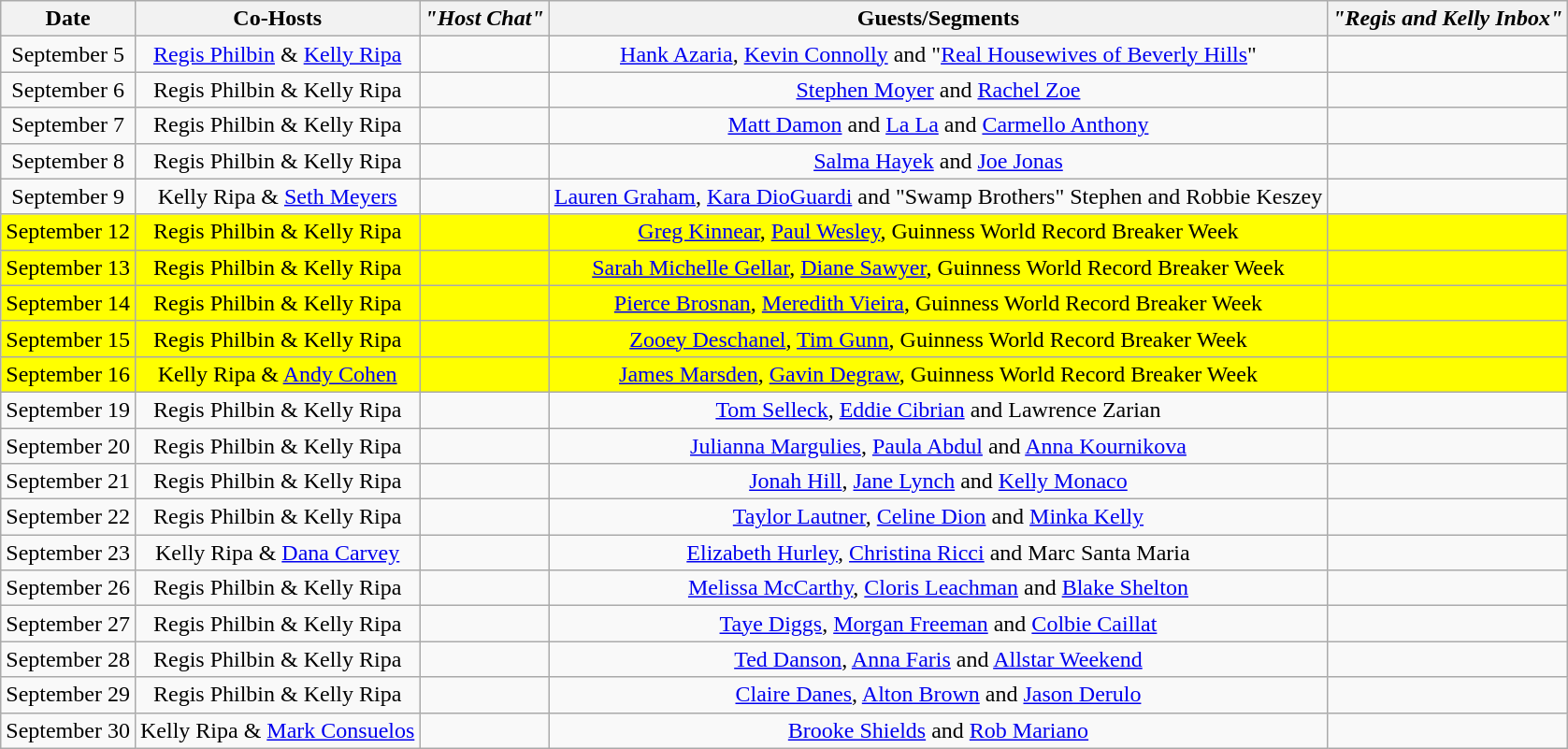<table class="wikitable sortable" style="text-align:center;">
<tr>
<th>Date</th>
<th>Co-Hosts</th>
<th><em>"Host Chat"</em></th>
<th>Guests/Segments</th>
<th><em>"Regis and Kelly Inbox"</em></th>
</tr>
<tr>
<td>September 5</td>
<td><a href='#'>Regis Philbin</a> & <a href='#'>Kelly Ripa</a></td>
<td></td>
<td><a href='#'>Hank Azaria</a>, <a href='#'>Kevin Connolly</a> and "<a href='#'>Real Housewives of Beverly Hills</a>"</td>
<td></td>
</tr>
<tr>
<td>September 6</td>
<td>Regis Philbin & Kelly Ripa</td>
<td></td>
<td><a href='#'>Stephen Moyer</a> and <a href='#'>Rachel Zoe</a></td>
<td></td>
</tr>
<tr>
<td>September 7</td>
<td>Regis Philbin & Kelly Ripa</td>
<td></td>
<td><a href='#'>Matt Damon</a> and <a href='#'>La La</a> and <a href='#'>Carmello Anthony</a></td>
<td></td>
</tr>
<tr>
<td>September 8</td>
<td>Regis Philbin & Kelly Ripa</td>
<td></td>
<td><a href='#'>Salma Hayek</a> and <a href='#'>Joe Jonas</a></td>
<td></td>
</tr>
<tr>
<td>September 9</td>
<td>Kelly Ripa & <a href='#'>Seth Meyers</a></td>
<td></td>
<td><a href='#'>Lauren Graham</a>, <a href='#'>Kara DioGuardi</a> and "Swamp Brothers" Stephen and Robbie Keszey</td>
<td></td>
</tr>
<tr style="background:yellow;">
<td>September 12</td>
<td>Regis Philbin & Kelly Ripa</td>
<td></td>
<td><a href='#'>Greg Kinnear</a>, <a href='#'>Paul Wesley</a>, Guinness World Record Breaker Week</td>
<td></td>
</tr>
<tr style="background:yellow;">
<td>September 13</td>
<td>Regis Philbin & Kelly Ripa</td>
<td></td>
<td><a href='#'>Sarah Michelle Gellar</a>, <a href='#'>Diane Sawyer</a>, Guinness World Record Breaker Week</td>
<td></td>
</tr>
<tr style="background:yellow;">
<td>September 14</td>
<td>Regis Philbin & Kelly Ripa</td>
<td></td>
<td><a href='#'>Pierce Brosnan</a>, <a href='#'>Meredith Vieira</a>, Guinness World Record Breaker Week</td>
<td></td>
</tr>
<tr style="background:yellow;">
<td>September 15</td>
<td>Regis Philbin & Kelly Ripa</td>
<td></td>
<td><a href='#'>Zooey Deschanel</a>, <a href='#'>Tim Gunn</a>, Guinness World Record Breaker Week</td>
<td></td>
</tr>
<tr style="background:yellow;">
<td>September 16</td>
<td>Kelly Ripa & <a href='#'>Andy Cohen</a></td>
<td></td>
<td><a href='#'>James Marsden</a>, <a href='#'>Gavin Degraw</a>, Guinness World Record Breaker Week</td>
<td></td>
</tr>
<tr>
<td>September 19</td>
<td>Regis Philbin & Kelly Ripa</td>
<td></td>
<td><a href='#'>Tom Selleck</a>, <a href='#'>Eddie Cibrian</a> and Lawrence Zarian</td>
<td></td>
</tr>
<tr>
<td>September 20</td>
<td>Regis Philbin & Kelly Ripa</td>
<td></td>
<td><a href='#'>Julianna Margulies</a>, <a href='#'>Paula Abdul</a> and <a href='#'>Anna Kournikova</a></td>
<td></td>
</tr>
<tr>
<td>September 21</td>
<td>Regis Philbin & Kelly Ripa</td>
<td></td>
<td><a href='#'>Jonah Hill</a>, <a href='#'>Jane Lynch</a> and <a href='#'>Kelly Monaco</a></td>
<td></td>
</tr>
<tr>
<td>September 22</td>
<td>Regis Philbin & Kelly Ripa</td>
<td></td>
<td><a href='#'>Taylor Lautner</a>, <a href='#'>Celine Dion</a> and <a href='#'>Minka Kelly</a></td>
<td></td>
</tr>
<tr>
<td>September 23</td>
<td>Kelly Ripa & <a href='#'>Dana Carvey</a></td>
<td></td>
<td><a href='#'>Elizabeth Hurley</a>, <a href='#'>Christina Ricci</a> and Marc Santa Maria</td>
<td></td>
</tr>
<tr>
<td>September 26</td>
<td>Regis Philbin & Kelly Ripa</td>
<td></td>
<td><a href='#'>Melissa McCarthy</a>, <a href='#'>Cloris Leachman</a> and <a href='#'>Blake Shelton</a></td>
<td></td>
</tr>
<tr>
<td>September 27</td>
<td>Regis Philbin & Kelly Ripa</td>
<td></td>
<td><a href='#'>Taye Diggs</a>, <a href='#'>Morgan Freeman</a> and <a href='#'>Colbie Caillat</a></td>
<td></td>
</tr>
<tr>
<td>September 28</td>
<td>Regis Philbin & Kelly Ripa</td>
<td></td>
<td><a href='#'>Ted Danson</a>, <a href='#'>Anna Faris</a> and <a href='#'>Allstar Weekend</a></td>
<td></td>
</tr>
<tr>
<td>September 29</td>
<td>Regis Philbin & Kelly Ripa</td>
<td></td>
<td><a href='#'>Claire Danes</a>, <a href='#'>Alton Brown</a> and <a href='#'>Jason Derulo</a></td>
<td></td>
</tr>
<tr>
<td>September 30</td>
<td>Kelly Ripa & <a href='#'>Mark Consuelos</a></td>
<td></td>
<td><a href='#'>Brooke Shields</a> and <a href='#'>Rob Mariano</a></td>
<td></td>
</tr>
</table>
